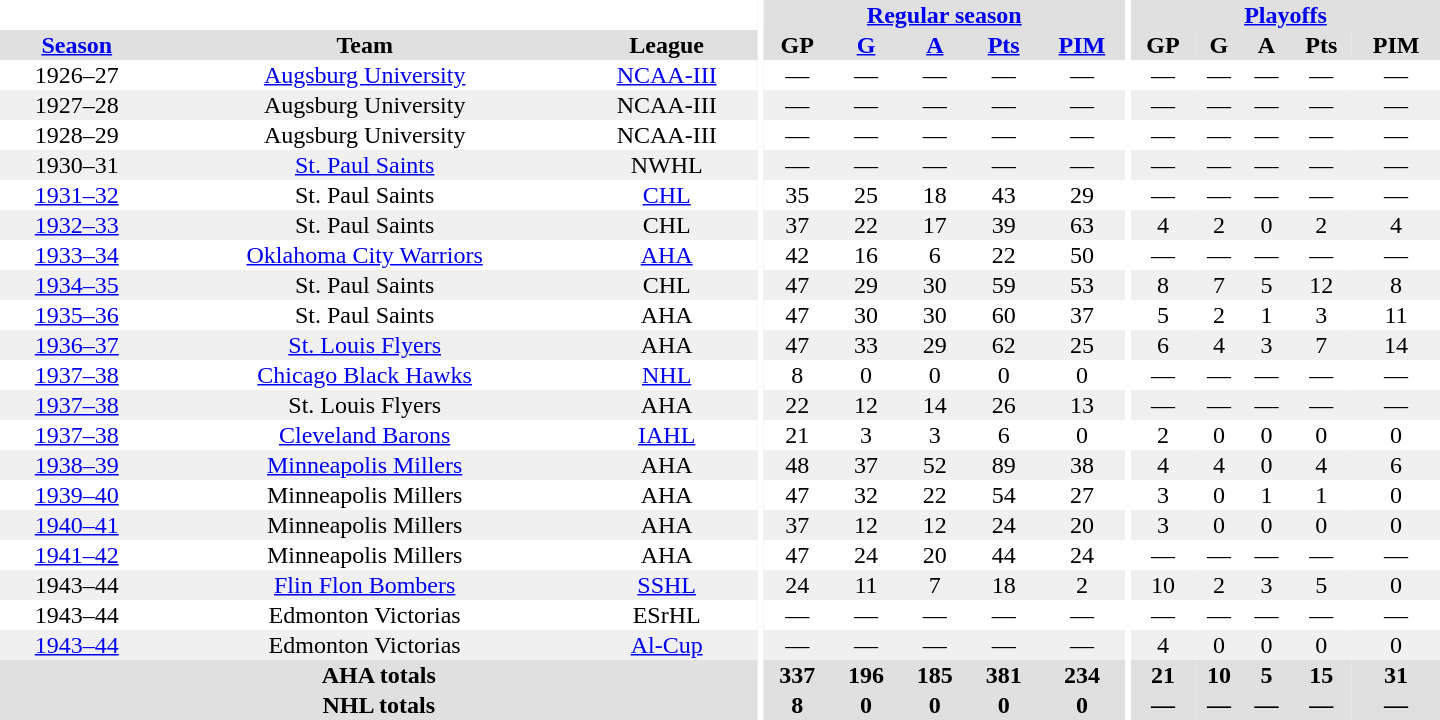<table border="0" cellpadding="1" cellspacing="0" style="text-align:center; width:60em">
<tr bgcolor="#e0e0e0">
<th colspan="3" bgcolor="#ffffff"></th>
<th rowspan="100" bgcolor="#ffffff"></th>
<th colspan="5"><a href='#'>Regular season</a></th>
<th rowspan="100" bgcolor="#ffffff"></th>
<th colspan="5"><a href='#'>Playoffs</a></th>
</tr>
<tr bgcolor="#e0e0e0">
<th><a href='#'>Season</a></th>
<th>Team</th>
<th>League</th>
<th>GP</th>
<th><a href='#'>G</a></th>
<th><a href='#'>A</a></th>
<th><a href='#'>Pts</a></th>
<th><a href='#'>PIM</a></th>
<th>GP</th>
<th>G</th>
<th>A</th>
<th>Pts</th>
<th>PIM</th>
</tr>
<tr>
<td>1926–27</td>
<td><a href='#'>Augsburg University</a></td>
<td><a href='#'>NCAA-III</a></td>
<td>—</td>
<td>—</td>
<td>—</td>
<td>—</td>
<td>—</td>
<td>—</td>
<td>—</td>
<td>—</td>
<td>—</td>
<td>—</td>
</tr>
<tr bgcolor="#f0f0f0">
<td>1927–28</td>
<td>Augsburg University</td>
<td>NCAA-III</td>
<td>—</td>
<td>—</td>
<td>—</td>
<td>—</td>
<td>—</td>
<td>—</td>
<td>—</td>
<td>—</td>
<td>—</td>
<td>—</td>
</tr>
<tr>
<td>1928–29</td>
<td>Augsburg University</td>
<td>NCAA-III</td>
<td>—</td>
<td>—</td>
<td>—</td>
<td>—</td>
<td>—</td>
<td>—</td>
<td>—</td>
<td>—</td>
<td>—</td>
<td>—</td>
</tr>
<tr bgcolor="#f0f0f0">
<td>1930–31</td>
<td><a href='#'>St. Paul Saints</a></td>
<td>NWHL</td>
<td>—</td>
<td>—</td>
<td>—</td>
<td>—</td>
<td>—</td>
<td>—</td>
<td>—</td>
<td>—</td>
<td>—</td>
<td>—</td>
</tr>
<tr>
<td><a href='#'>1931–32</a></td>
<td>St. Paul Saints</td>
<td><a href='#'>CHL</a></td>
<td>35</td>
<td>25</td>
<td>18</td>
<td>43</td>
<td>29</td>
<td>—</td>
<td>—</td>
<td>—</td>
<td>—</td>
<td>—</td>
</tr>
<tr bgcolor="#f0f0f0">
<td><a href='#'>1932–33</a></td>
<td>St. Paul Saints</td>
<td>CHL</td>
<td>37</td>
<td>22</td>
<td>17</td>
<td>39</td>
<td>63</td>
<td>4</td>
<td>2</td>
<td>0</td>
<td>2</td>
<td>4</td>
</tr>
<tr>
<td><a href='#'>1933–34</a></td>
<td><a href='#'>Oklahoma City Warriors</a></td>
<td><a href='#'>AHA</a></td>
<td>42</td>
<td>16</td>
<td>6</td>
<td>22</td>
<td>50</td>
<td>—</td>
<td>—</td>
<td>—</td>
<td>—</td>
<td>—</td>
</tr>
<tr bgcolor="#f0f0f0">
<td><a href='#'>1934–35</a></td>
<td>St. Paul Saints</td>
<td>CHL</td>
<td>47</td>
<td>29</td>
<td>30</td>
<td>59</td>
<td>53</td>
<td>8</td>
<td>7</td>
<td>5</td>
<td>12</td>
<td>8</td>
</tr>
<tr>
<td><a href='#'>1935–36</a></td>
<td>St. Paul Saints</td>
<td>AHA</td>
<td>47</td>
<td>30</td>
<td>30</td>
<td>60</td>
<td>37</td>
<td>5</td>
<td>2</td>
<td>1</td>
<td>3</td>
<td>11</td>
</tr>
<tr bgcolor="#f0f0f0">
<td><a href='#'>1936–37</a></td>
<td><a href='#'>St. Louis Flyers</a></td>
<td>AHA</td>
<td>47</td>
<td>33</td>
<td>29</td>
<td>62</td>
<td>25</td>
<td>6</td>
<td>4</td>
<td>3</td>
<td>7</td>
<td>14</td>
</tr>
<tr>
<td><a href='#'>1937–38</a></td>
<td><a href='#'>Chicago Black Hawks</a></td>
<td><a href='#'>NHL</a></td>
<td>8</td>
<td>0</td>
<td>0</td>
<td>0</td>
<td>0</td>
<td>—</td>
<td>—</td>
<td>—</td>
<td>—</td>
<td>—</td>
</tr>
<tr bgcolor="#f0f0f0">
<td><a href='#'>1937–38</a></td>
<td>St. Louis Flyers</td>
<td>AHA</td>
<td>22</td>
<td>12</td>
<td>14</td>
<td>26</td>
<td>13</td>
<td>—</td>
<td>—</td>
<td>—</td>
<td>—</td>
<td>—</td>
</tr>
<tr>
<td><a href='#'>1937–38</a></td>
<td><a href='#'>Cleveland Barons</a></td>
<td><a href='#'>IAHL</a></td>
<td>21</td>
<td>3</td>
<td>3</td>
<td>6</td>
<td>0</td>
<td>2</td>
<td>0</td>
<td>0</td>
<td>0</td>
<td>0</td>
</tr>
<tr bgcolor="#f0f0f0">
<td><a href='#'>1938–39</a></td>
<td><a href='#'>Minneapolis Millers</a></td>
<td>AHA</td>
<td>48</td>
<td>37</td>
<td>52</td>
<td>89</td>
<td>38</td>
<td>4</td>
<td>4</td>
<td>0</td>
<td>4</td>
<td>6</td>
</tr>
<tr>
<td><a href='#'>1939–40</a></td>
<td>Minneapolis Millers</td>
<td>AHA</td>
<td>47</td>
<td>32</td>
<td>22</td>
<td>54</td>
<td>27</td>
<td>3</td>
<td>0</td>
<td>1</td>
<td>1</td>
<td>0</td>
</tr>
<tr bgcolor="#f0f0f0">
<td><a href='#'>1940–41</a></td>
<td>Minneapolis Millers</td>
<td>AHA</td>
<td>37</td>
<td>12</td>
<td>12</td>
<td>24</td>
<td>20</td>
<td>3</td>
<td>0</td>
<td>0</td>
<td>0</td>
<td>0</td>
</tr>
<tr>
<td><a href='#'>1941–42</a></td>
<td>Minneapolis Millers</td>
<td>AHA</td>
<td>47</td>
<td>24</td>
<td>20</td>
<td>44</td>
<td>24</td>
<td>—</td>
<td>—</td>
<td>—</td>
<td>—</td>
<td>—</td>
</tr>
<tr bgcolor="#f0f0f0">
<td>1943–44</td>
<td><a href='#'>Flin Flon Bombers</a></td>
<td><a href='#'>SSHL</a></td>
<td>24</td>
<td>11</td>
<td>7</td>
<td>18</td>
<td>2</td>
<td>10</td>
<td>2</td>
<td>3</td>
<td>5</td>
<td>0</td>
</tr>
<tr>
<td>1943–44</td>
<td>Edmonton Victorias</td>
<td>ESrHL</td>
<td>—</td>
<td>—</td>
<td>—</td>
<td>—</td>
<td>—</td>
<td>—</td>
<td>—</td>
<td>—</td>
<td>—</td>
<td>—</td>
</tr>
<tr bgcolor="#f0f0f0">
<td><a href='#'>1943–44</a></td>
<td>Edmonton Victorias</td>
<td><a href='#'>Al-Cup</a></td>
<td>—</td>
<td>—</td>
<td>—</td>
<td>—</td>
<td>—</td>
<td>4</td>
<td>0</td>
<td>0</td>
<td>0</td>
<td>0</td>
</tr>
<tr bgcolor="#e0e0e0">
<th colspan="3">AHA totals</th>
<th>337</th>
<th>196</th>
<th>185</th>
<th>381</th>
<th>234</th>
<th>21</th>
<th>10</th>
<th>5</th>
<th>15</th>
<th>31</th>
</tr>
<tr bgcolor="#e0e0e0">
<th colspan="3">NHL totals</th>
<th>8</th>
<th>0</th>
<th>0</th>
<th>0</th>
<th>0</th>
<th>—</th>
<th>—</th>
<th>—</th>
<th>—</th>
<th>—</th>
</tr>
</table>
